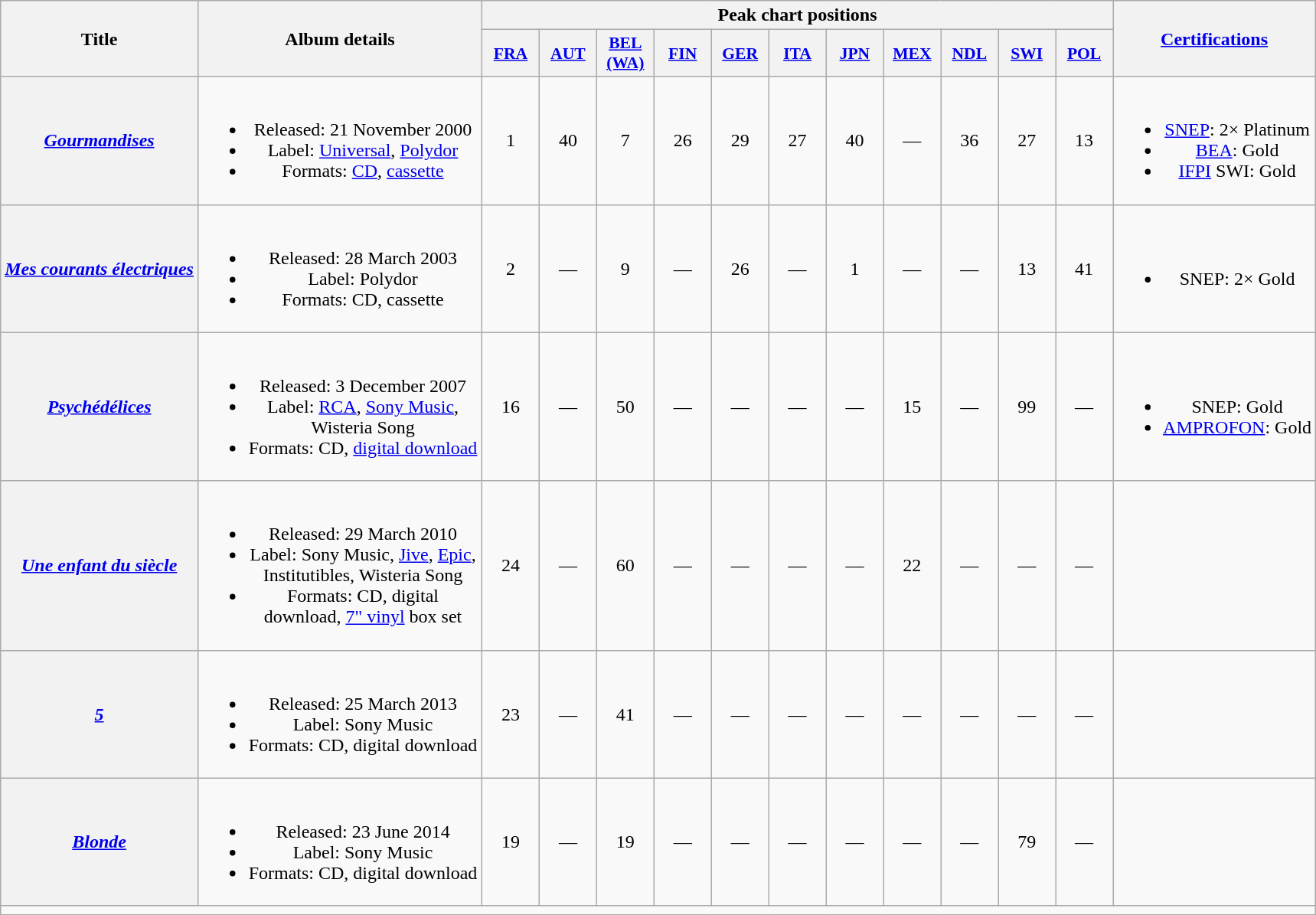<table class="wikitable plainrowheaders" style="text-align:center;">
<tr>
<th rowspan="2">Title</th>
<th rowspan="2" style="width:15em;">Album details</th>
<th colspan="11">Peak chart positions</th>
<th rowspan="2"><a href='#'>Certifications</a></th>
</tr>
<tr>
<th scope="col" style="width:3em;font-size:90%;"><a href='#'>FRA</a><br></th>
<th scope="col" style="width:3em;font-size:90%;"><a href='#'>AUT</a><br></th>
<th scope="col" style="width:3em;font-size:90%;"><a href='#'>BEL (WA)</a><br></th>
<th scope="col" style="width:3em;font-size:90%;"><a href='#'>FIN</a><br></th>
<th scope="col" style="width:3em;font-size:90%;"><a href='#'>GER</a><br></th>
<th scope="col" style="width:3em;font-size:90%;"><a href='#'>ITA</a><br></th>
<th scope="col" style="width:3em;font-size:90%;"><a href='#'>JPN</a><br></th>
<th scope="col" style="width:3em;font-size:90%;"><a href='#'>MEX</a><br></th>
<th scope="col" style="width:3em;font-size:90%;"><a href='#'>NDL</a><br></th>
<th scope="col" style="width:3em;font-size:90%;"><a href='#'>SWI</a><br></th>
<th scope="col" style="width:3em;font-size:90%;"><a href='#'>POL</a><br></th>
</tr>
<tr>
<th scope="row"><em><a href='#'>Gourmandises</a></em></th>
<td><br><ul><li>Released: 21 November 2000</li><li>Label: <a href='#'>Universal</a>, <a href='#'>Polydor</a></li><li>Formats: <a href='#'>CD</a>, <a href='#'>cassette</a></li></ul></td>
<td>1</td>
<td>40</td>
<td>7</td>
<td>26</td>
<td>29</td>
<td>27</td>
<td>40</td>
<td>—</td>
<td>36</td>
<td>27</td>
<td>13</td>
<td><br><ul><li><a href='#'>SNEP</a>: 2× Platinum</li><li><a href='#'>BEA</a>: Gold</li><li><a href='#'>IFPI</a> SWI: Gold</li></ul></td>
</tr>
<tr>
<th scope="row"><em><a href='#'>Mes courants électriques</a></em></th>
<td><br><ul><li>Released: 28 March 2003</li><li>Label: Polydor</li><li>Formats: CD, cassette</li></ul></td>
<td>2</td>
<td>—</td>
<td>9</td>
<td>—</td>
<td>26</td>
<td>—</td>
<td>1</td>
<td>—</td>
<td>—</td>
<td>13</td>
<td>41</td>
<td><br><ul><li>SNEP: 2× Gold</li></ul></td>
</tr>
<tr>
<th scope="row"><em><a href='#'>Psychédélices</a></em></th>
<td><br><ul><li>Released: 3 December 2007</li><li>Label: <a href='#'>RCA</a>, <a href='#'>Sony Music</a>, Wisteria Song</li><li>Formats: CD, <a href='#'>digital download</a></li></ul></td>
<td>16</td>
<td>—</td>
<td>50</td>
<td>—</td>
<td>—</td>
<td>—</td>
<td>—</td>
<td>15</td>
<td>—</td>
<td>99</td>
<td>—</td>
<td><br><ul><li>SNEP: Gold</li><li><a href='#'>AMPROFON</a>: Gold</li></ul></td>
</tr>
<tr>
<th scope="row"><em><a href='#'>Une enfant du siècle</a></em></th>
<td><br><ul><li>Released: 29 March 2010</li><li>Label: Sony Music, <a href='#'>Jive</a>, <a href='#'>Epic</a>, Institutibles, Wisteria Song</li><li>Formats: CD, digital download, <a href='#'>7" vinyl</a> box set</li></ul></td>
<td>24</td>
<td>—</td>
<td>60</td>
<td>—</td>
<td>—</td>
<td>—</td>
<td>—</td>
<td>22</td>
<td>—</td>
<td>—</td>
<td>—</td>
<td></td>
</tr>
<tr>
<th scope="row"><em><a href='#'>5</a></em></th>
<td><br><ul><li>Released: 25 March 2013</li><li>Label: Sony Music</li><li>Formats: CD, digital download</li></ul></td>
<td>23</td>
<td>—</td>
<td>41</td>
<td>—</td>
<td>—</td>
<td>—</td>
<td>—</td>
<td>—</td>
<td>—</td>
<td>—</td>
<td>—</td>
<td></td>
</tr>
<tr>
<th scope="row"><em><a href='#'>Blonde</a></em></th>
<td><br><ul><li>Released: 23 June 2014</li><li>Label: Sony Music</li><li>Formats: CD, digital download</li></ul></td>
<td>19</td>
<td>—</td>
<td>19</td>
<td>—</td>
<td>—</td>
<td>—</td>
<td>—</td>
<td>—</td>
<td>—</td>
<td>79</td>
<td>—</td>
<td></td>
</tr>
<tr>
<td colspan="24"></td>
</tr>
</table>
